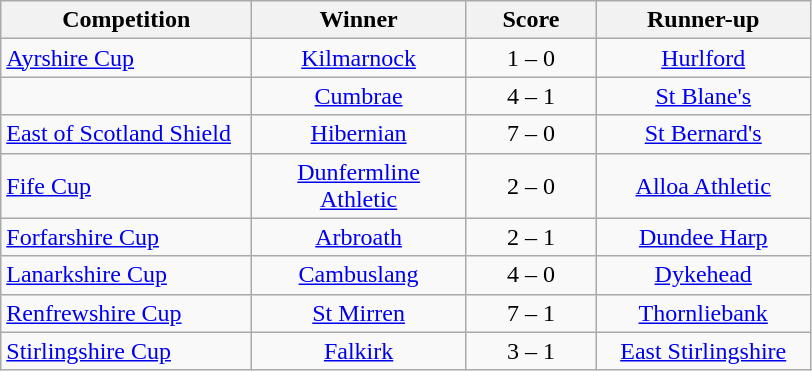<table class="wikitable" style="text-align: center;">
<tr>
<th width=160>Competition</th>
<th width=135>Winner</th>
<th width=80>Score</th>
<th width=135>Runner-up</th>
</tr>
<tr>
<td align=left><a href='#'>Ayrshire Cup</a></td>
<td><a href='#'>Kilmarnock</a></td>
<td>1 – 0</td>
<td><a href='#'>Hurlford</a></td>
</tr>
<tr>
<td align=left></td>
<td><a href='#'>Cumbrae</a></td>
<td>4 – 1</td>
<td><a href='#'> St Blane's</a></td>
</tr>
<tr>
<td align=left><a href='#'>East of Scotland Shield</a></td>
<td><a href='#'>Hibernian</a></td>
<td>7 – 0</td>
<td><a href='#'>St Bernard's</a></td>
</tr>
<tr>
<td align=left><a href='#'>Fife Cup</a></td>
<td><a href='#'>Dunfermline Athletic</a></td>
<td>2 – 0</td>
<td><a href='#'>Alloa Athletic</a></td>
</tr>
<tr>
<td align=left><a href='#'>Forfarshire Cup</a></td>
<td><a href='#'>Arbroath</a></td>
<td>2 – 1</td>
<td><a href='#'>Dundee Harp</a></td>
</tr>
<tr>
<td align=left><a href='#'>Lanarkshire Cup</a></td>
<td><a href='#'>Cambuslang</a></td>
<td>4 – 0</td>
<td><a href='#'>Dykehead</a></td>
</tr>
<tr>
<td align=left><a href='#'>Renfrewshire Cup</a></td>
<td><a href='#'>St Mirren</a></td>
<td>7 – 1</td>
<td><a href='#'>Thornliebank</a></td>
</tr>
<tr>
<td align=left><a href='#'>Stirlingshire Cup</a></td>
<td><a href='#'>Falkirk</a></td>
<td>3 – 1</td>
<td><a href='#'>East Stirlingshire</a></td>
</tr>
</table>
